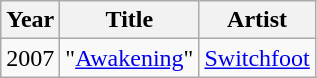<table class="wikitable sortable">
<tr>
<th>Year</th>
<th>Title</th>
<th>Artist</th>
</tr>
<tr>
<td>2007</td>
<td>"<a href='#'>Awakening</a>"</td>
<td><a href='#'>Switchfoot</a></td>
</tr>
</table>
